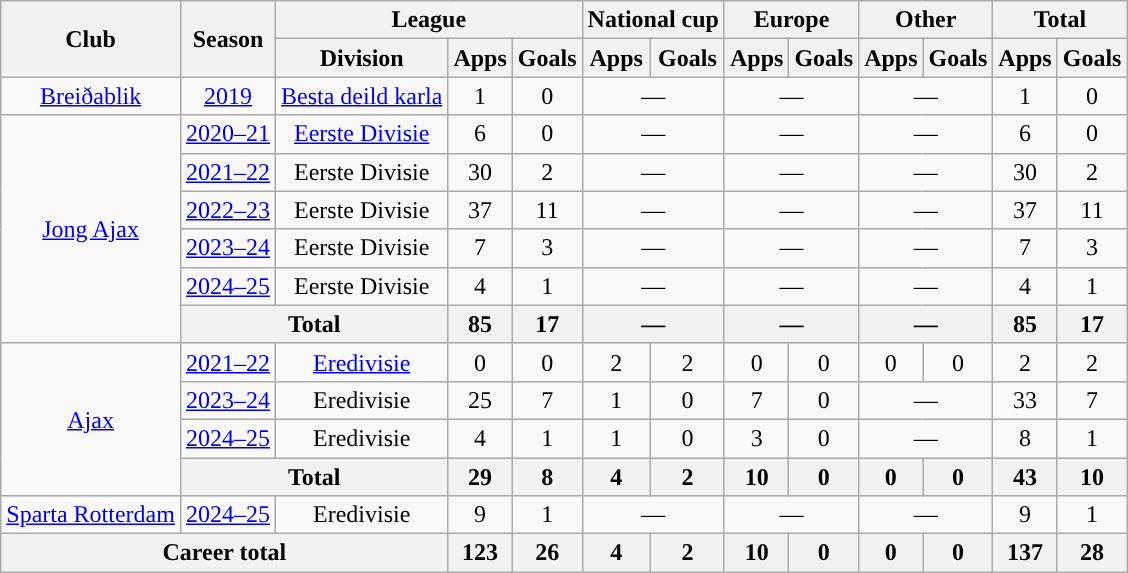<table class="wikitable" style="text-align:center">
<tr>
<th rowspan="2">Club</th>
<th rowspan="2">Season</th>
<th colspan="3">League</th>
<th colspan="2">National cup</th>
<th colspan="2">Europe</th>
<th colspan="2">Other</th>
<th colspan="2">Total</th>
</tr>
<tr>
<th>Division</th>
<th>Apps</th>
<th>Goals</th>
<th>Apps</th>
<th>Goals</th>
<th>Apps</th>
<th>Goals</th>
<th>Apps</th>
<th>Goals</th>
<th>Apps</th>
<th>Goals</th>
</tr>
<tr>
<td><a href='#'>Breiðablik</a></td>
<td><a href='#'>2019</a></td>
<td><a href='#'>Besta deild karla</a></td>
<td>1</td>
<td>0</td>
<td colspan="2">—</td>
<td colspan="2">—</td>
<td colspan="2">—</td>
<td>1</td>
<td>0</td>
</tr>
<tr>
<td rowspan="6"><a href='#'>Jong Ajax</a></td>
<td><a href='#'>2020–21</a></td>
<td><a href='#'>Eerste Divisie</a></td>
<td>6</td>
<td>0</td>
<td colspan="2">—</td>
<td colspan="2">—</td>
<td colspan="2">—</td>
<td>6</td>
<td>0</td>
</tr>
<tr>
<td><a href='#'>2021–22</a></td>
<td>Eerste Divisie</td>
<td>30</td>
<td>2</td>
<td colspan="2">—</td>
<td colspan="2">—</td>
<td colspan="2">—</td>
<td>30</td>
<td>2</td>
</tr>
<tr>
<td><a href='#'>2022–23</a></td>
<td>Eerste Divisie</td>
<td>37</td>
<td>11</td>
<td colspan="2">—</td>
<td colspan="2">—</td>
<td colspan="2">—</td>
<td>37</td>
<td>11</td>
</tr>
<tr>
<td><a href='#'>2023–24</a></td>
<td>Eerste Divisie</td>
<td>7</td>
<td>3</td>
<td colspan="2">—</td>
<td colspan="2">—</td>
<td colspan="2">—</td>
<td>7</td>
<td>3</td>
</tr>
<tr>
<td><a href='#'>2024–25</a></td>
<td>Eerste Divisie</td>
<td>4</td>
<td>1</td>
<td colspan="2">—</td>
<td colspan="2">—</td>
<td colspan="2">—</td>
<td>4</td>
<td>1</td>
</tr>
<tr>
<th colspan="2">Total</th>
<th>85</th>
<th>17</th>
<th colspan="2">—</th>
<th colspan="2">—</th>
<th colspan="2">—</th>
<th>85</th>
<th>17</th>
</tr>
<tr>
<td rowspan="4"><a href='#'>Ajax</a></td>
<td><a href='#'>2021–22</a></td>
<td><a href='#'>Eredivisie</a></td>
<td>0</td>
<td>0</td>
<td>2</td>
<td>2</td>
<td>0</td>
<td>0</td>
<td>0</td>
<td>0</td>
<td>2</td>
<td>2</td>
</tr>
<tr>
<td><a href='#'>2023–24</a></td>
<td>Eredivisie</td>
<td>25</td>
<td>7</td>
<td>1</td>
<td>0</td>
<td>7</td>
<td>0</td>
<td colspan="2">—</td>
<td>33</td>
<td>7</td>
</tr>
<tr>
<td><a href='#'>2024–25</a></td>
<td>Eredivisie</td>
<td>4</td>
<td>1</td>
<td>1</td>
<td>0</td>
<td>3</td>
<td>0</td>
<td colspan="2">—</td>
<td>8</td>
<td>1</td>
</tr>
<tr>
<th colspan="2">Total</th>
<th>29</th>
<th>8</th>
<th>4</th>
<th>2</th>
<th>10</th>
<th>0</th>
<th>0</th>
<th>0</th>
<th>43</th>
<th>10</th>
</tr>
<tr>
<td><a href='#'>Sparta Rotterdam</a></td>
<td><a href='#'>2024–25</a></td>
<td>Eredivisie</td>
<td>9</td>
<td>1</td>
<td colspan="2">—</td>
<td colspan="2">—</td>
<td colspan="2">—</td>
<td>9</td>
<td>1</td>
</tr>
<tr>
<th colspan="3">Career total</th>
<th>123</th>
<th>26</th>
<th>4</th>
<th>2</th>
<th>10</th>
<th>0</th>
<th>0</th>
<th>0</th>
<th>137</th>
<th>28</th>
</tr>
</table>
